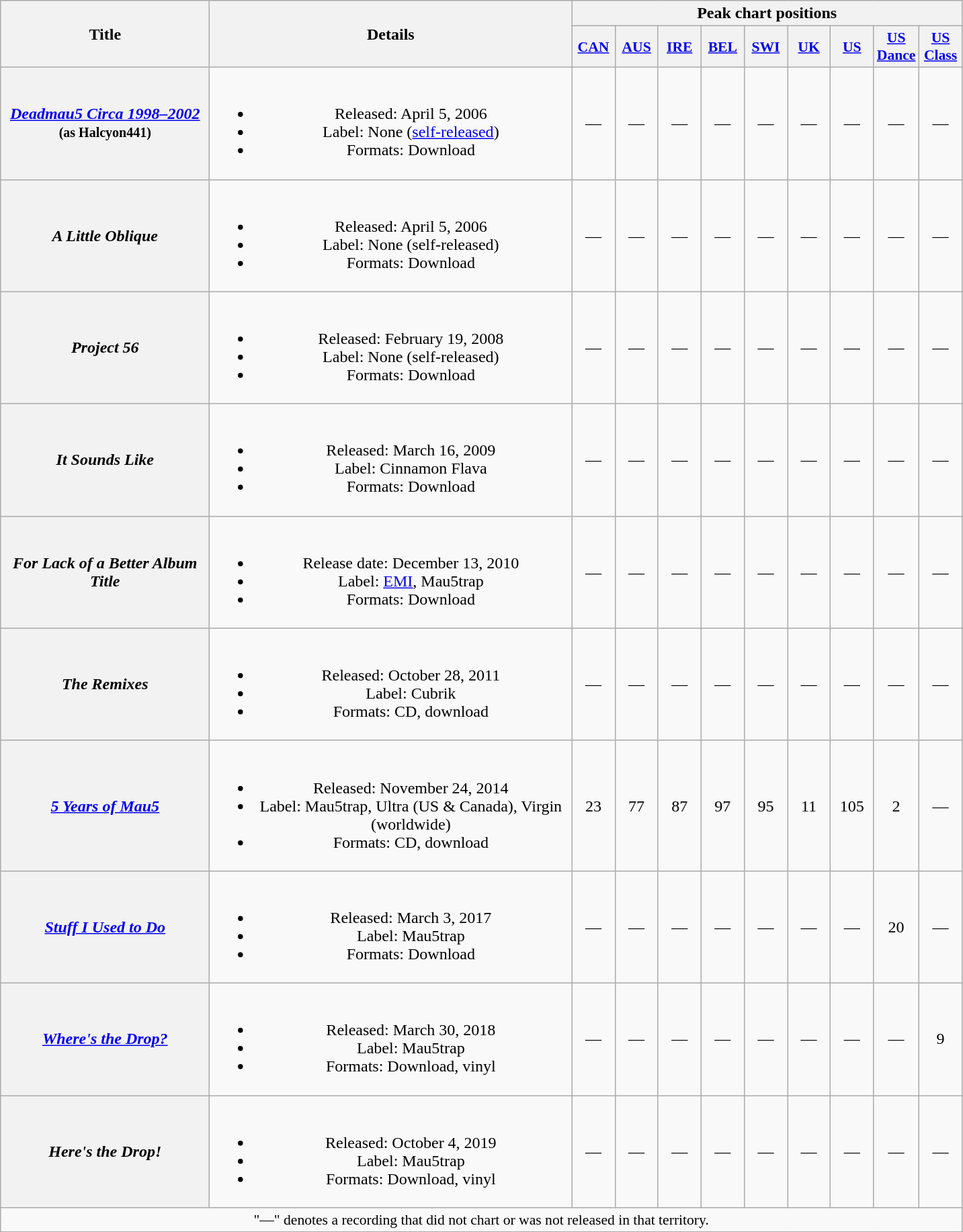<table class="wikitable plainrowheaders" style="text-align:center;">
<tr>
<th scope="col" rowspan="2" style="width:12.5em;">Title</th>
<th scope="col" rowspan="2" style="width:22em;">Details</th>
<th scope="col" colspan="9">Peak chart positions</th>
</tr>
<tr>
<th scope="col" style="width:2.5em;font-size:90%;"><a href='#'>CAN</a><br></th>
<th scope="col" style="width:2.5em;font-size:90%;"><a href='#'>AUS</a><br></th>
<th scope="col" style="width:2.5em;font-size:90%;"><a href='#'>IRE</a><br></th>
<th scope="col" style="width:2.5em;font-size:90%;"><a href='#'>BEL</a><br></th>
<th scope="col" style="width:2.5em;font-size:90%;"><a href='#'>SWI</a><br></th>
<th scope="col" style="width:2.5em;font-size:90%;"><a href='#'>UK</a><br></th>
<th scope="col" style="width:2.5em;font-size:90%;"><a href='#'>US</a><br></th>
<th scope="col" style="width:2.5em;font-size:90%;"><a href='#'>US<br>Dance</a><br></th>
<th scope="col" style="width:2.5em;font-size:90%;"><a href='#'>US<br>Class</a><br></th>
</tr>
<tr>
<th scope="row"><em><a href='#'>Deadmau5 Circa 1998–2002</a></em><br><small>(as Halcyon441)</small></th>
<td><br><ul><li>Released: April 5, 2006</li><li>Label: None (<a href='#'>self-released</a>)</li><li>Formats: Download</li></ul></td>
<td>—</td>
<td>—</td>
<td>—</td>
<td>—</td>
<td>—</td>
<td>—</td>
<td>—</td>
<td>—</td>
<td>—</td>
</tr>
<tr>
<th scope="row"><em>A Little Oblique</em></th>
<td><br><ul><li>Released: April 5, 2006</li><li>Label: None (self-released)</li><li>Formats: Download</li></ul></td>
<td>—</td>
<td>—</td>
<td>—</td>
<td>—</td>
<td>—</td>
<td>—</td>
<td>—</td>
<td>—</td>
<td>—</td>
</tr>
<tr>
<th scope="row"><em>Project 56</em></th>
<td><br><ul><li>Released: February 19, 2008</li><li>Label: None (self-released)</li><li>Formats: Download</li></ul></td>
<td>—</td>
<td>—</td>
<td>—</td>
<td>—</td>
<td>—</td>
<td>—</td>
<td>—</td>
<td>—</td>
<td>—</td>
</tr>
<tr>
<th scope="row"><em>It Sounds Like</em></th>
<td><br><ul><li>Released: March 16, 2009</li><li>Label: Cinnamon Flava</li><li>Formats: Download</li></ul></td>
<td>—</td>
<td>—</td>
<td>—</td>
<td>—</td>
<td>—</td>
<td>—</td>
<td>—</td>
<td>—</td>
<td>—</td>
</tr>
<tr>
<th scope="row"><em>For Lack of a Better Album Title</em></th>
<td><br><ul><li>Release date: December 13, 2010</li><li>Label: <a href='#'>EMI</a>, Mau5trap</li><li>Formats: Download</li></ul></td>
<td>—</td>
<td>—</td>
<td>—</td>
<td>—</td>
<td>—</td>
<td>—</td>
<td>—</td>
<td>—</td>
<td>—</td>
</tr>
<tr>
<th scope="row"><em>The Remixes</em></th>
<td><br><ul><li>Released: October 28, 2011</li><li>Label: Cubrik</li><li>Formats: CD, download</li></ul></td>
<td>—</td>
<td>—</td>
<td>—</td>
<td>—</td>
<td>—</td>
<td>—</td>
<td>—</td>
<td>—</td>
<td>—</td>
</tr>
<tr>
<th scope="row"><em><a href='#'>5 Years of Mau5</a></em></th>
<td><br><ul><li>Released: November 24, 2014</li><li>Label: Mau5trap, Ultra (US & Canada), Virgin (worldwide)</li><li>Formats: CD, download</li></ul></td>
<td>23</td>
<td>77</td>
<td>87</td>
<td>97</td>
<td>95</td>
<td>11</td>
<td>105</td>
<td>2</td>
<td>—</td>
</tr>
<tr>
<th scope="row"><em><a href='#'>Stuff I Used to Do</a></em></th>
<td><br><ul><li>Released: March 3, 2017</li><li>Label: Mau5trap</li><li>Formats: Download</li></ul></td>
<td>—</td>
<td>—</td>
<td>—</td>
<td>—</td>
<td>—</td>
<td>—</td>
<td>—</td>
<td>20</td>
<td>—</td>
</tr>
<tr>
<th scope="row"><em><a href='#'>Where's the Drop?</a></em></th>
<td><br><ul><li>Released: March 30, 2018</li><li>Label: Mau5trap</li><li>Formats: Download, vinyl</li></ul></td>
<td>—</td>
<td>—</td>
<td>—</td>
<td>—</td>
<td>—</td>
<td>—</td>
<td>—</td>
<td>—</td>
<td>9</td>
</tr>
<tr>
<th scope="row"><em>Here's the Drop!</em></th>
<td><br><ul><li>Released: October 4, 2019</li><li>Label: Mau5trap</li><li>Formats: Download, vinyl</li></ul></td>
<td>—</td>
<td>—</td>
<td>—</td>
<td>—</td>
<td>—</td>
<td>—</td>
<td>—</td>
<td>—</td>
<td>—</td>
</tr>
<tr>
<td colspan="12" style="font-size:90%">"—" denotes a recording that did not chart or was not released in that territory.</td>
</tr>
</table>
